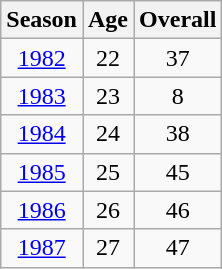<table class="wikitable" style="text-align: center;">
<tr>
<th scope="col">Season</th>
<th scope="col">Age</th>
<th scope="col">Overall</th>
</tr>
<tr>
<td><a href='#'>1982</a></td>
<td>22</td>
<td>37</td>
</tr>
<tr>
<td><a href='#'>1983</a></td>
<td>23</td>
<td>8</td>
</tr>
<tr>
<td><a href='#'>1984</a></td>
<td>24</td>
<td>38</td>
</tr>
<tr>
<td><a href='#'>1985</a></td>
<td>25</td>
<td>45</td>
</tr>
<tr>
<td><a href='#'>1986</a></td>
<td>26</td>
<td>46</td>
</tr>
<tr>
<td><a href='#'>1987</a></td>
<td>27</td>
<td>47</td>
</tr>
</table>
